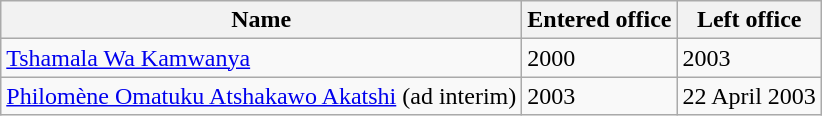<table class="wikitable">
<tr>
<th>Name</th>
<th>Entered office</th>
<th>Left office</th>
</tr>
<tr>
<td><a href='#'>Tshamala Wa Kamwanya</a></td>
<td>2000</td>
<td>2003</td>
</tr>
<tr>
<td><a href='#'>Philomène Omatuku Atshakawo Akatshi</a> (ad interim)</td>
<td>2003</td>
<td>22 April 2003</td>
</tr>
</table>
